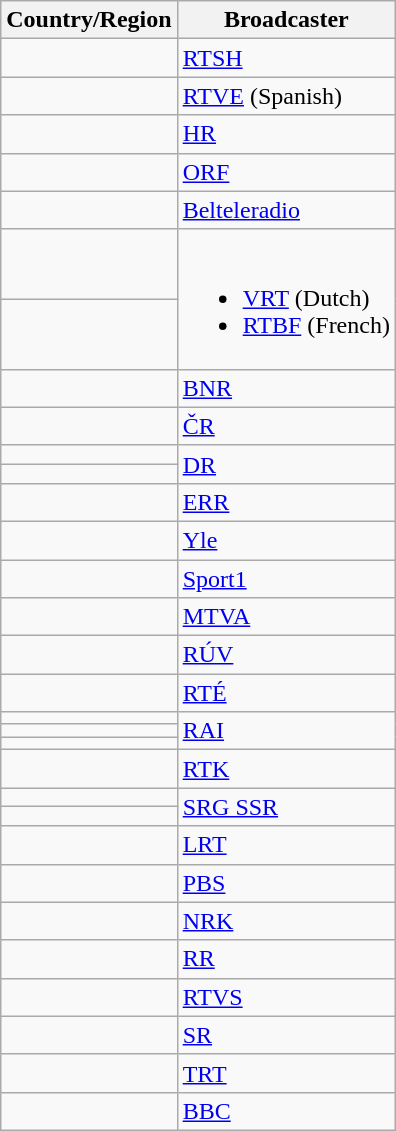<table class="wikitable">
<tr>
<th>Country/Region</th>
<th>Broadcaster</th>
</tr>
<tr>
<td></td>
<td><a href='#'>RTSH</a></td>
</tr>
<tr>
<td></td>
<td><a href='#'>RTVE</a> (Spanish)</td>
</tr>
<tr>
<td></td>
<td><a href='#'>HR</a></td>
</tr>
<tr>
<td></td>
<td><a href='#'>ORF</a></td>
</tr>
<tr>
<td></td>
<td><a href='#'>Belteleradio</a></td>
</tr>
<tr>
<td></td>
<td rowspan="2"><br><ul><li><a href='#'>VRT</a> (Dutch)</li><li><a href='#'>RTBF</a> (French)</li></ul></td>
</tr>
<tr>
<td></td>
</tr>
<tr>
<td></td>
<td><a href='#'>BNR</a></td>
</tr>
<tr>
<td></td>
<td><a href='#'>ČR</a></td>
</tr>
<tr>
<td></td>
<td rowspan="2"><a href='#'>DR</a></td>
</tr>
<tr>
<td></td>
</tr>
<tr>
<td></td>
<td><a href='#'>ERR</a></td>
</tr>
<tr>
<td></td>
<td><a href='#'>Yle</a></td>
</tr>
<tr>
<td></td>
<td><a href='#'>Sport1</a></td>
</tr>
<tr>
<td></td>
<td><a href='#'>MTVA</a></td>
</tr>
<tr>
<td></td>
<td><a href='#'>RÚV</a></td>
</tr>
<tr>
<td></td>
<td><a href='#'>RTÉ</a></td>
</tr>
<tr>
<td></td>
<td rowspan="3"><a href='#'>RAI</a></td>
</tr>
<tr>
<td></td>
</tr>
<tr>
<td></td>
</tr>
<tr>
<td></td>
<td><a href='#'>RTK</a></td>
</tr>
<tr>
<td></td>
<td rowspan="2"><a href='#'>SRG SSR</a></td>
</tr>
<tr>
<td></td>
</tr>
<tr>
<td></td>
<td><a href='#'>LRT</a></td>
</tr>
<tr>
<td></td>
<td><a href='#'>PBS</a></td>
</tr>
<tr>
<td></td>
<td><a href='#'>NRK</a></td>
</tr>
<tr>
<td></td>
<td><a href='#'>RR</a></td>
</tr>
<tr>
<td></td>
<td><a href='#'>RTVS</a></td>
</tr>
<tr>
<td></td>
<td><a href='#'>SR</a></td>
</tr>
<tr>
<td></td>
<td><a href='#'>TRT</a></td>
</tr>
<tr>
<td></td>
<td><a href='#'>BBC</a></td>
</tr>
</table>
